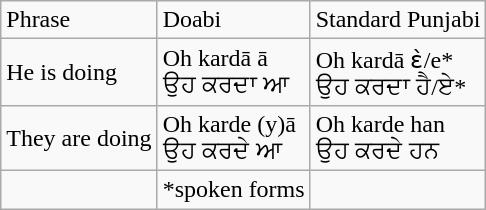<table class="wikitable">
<tr>
<td>Phrase</td>
<td>Doabi</td>
<td>Standard  Punjabi</td>
</tr>
<tr>
<td>He is doing</td>
<td>Oh kardā ā<br>ਉਹ ਕਰਦਾ ਆ<br></td>
<td>Oh kardā ɛ̀/e*<br>ਉਹ ਕਰਦਾ ਹੈ/ਏ*<br></td>
</tr>
<tr>
<td>They are doing</td>
<td>Oh karde (y)ā<br>ਉਹ ਕਰਦੇ ਆ<br></td>
<td>Oh karde han<br>ਉਹ ਕਰਦੇ ਹਨ<br></td>
</tr>
<tr>
<td></td>
<td>*spoken  forms</td>
</tr>
</table>
